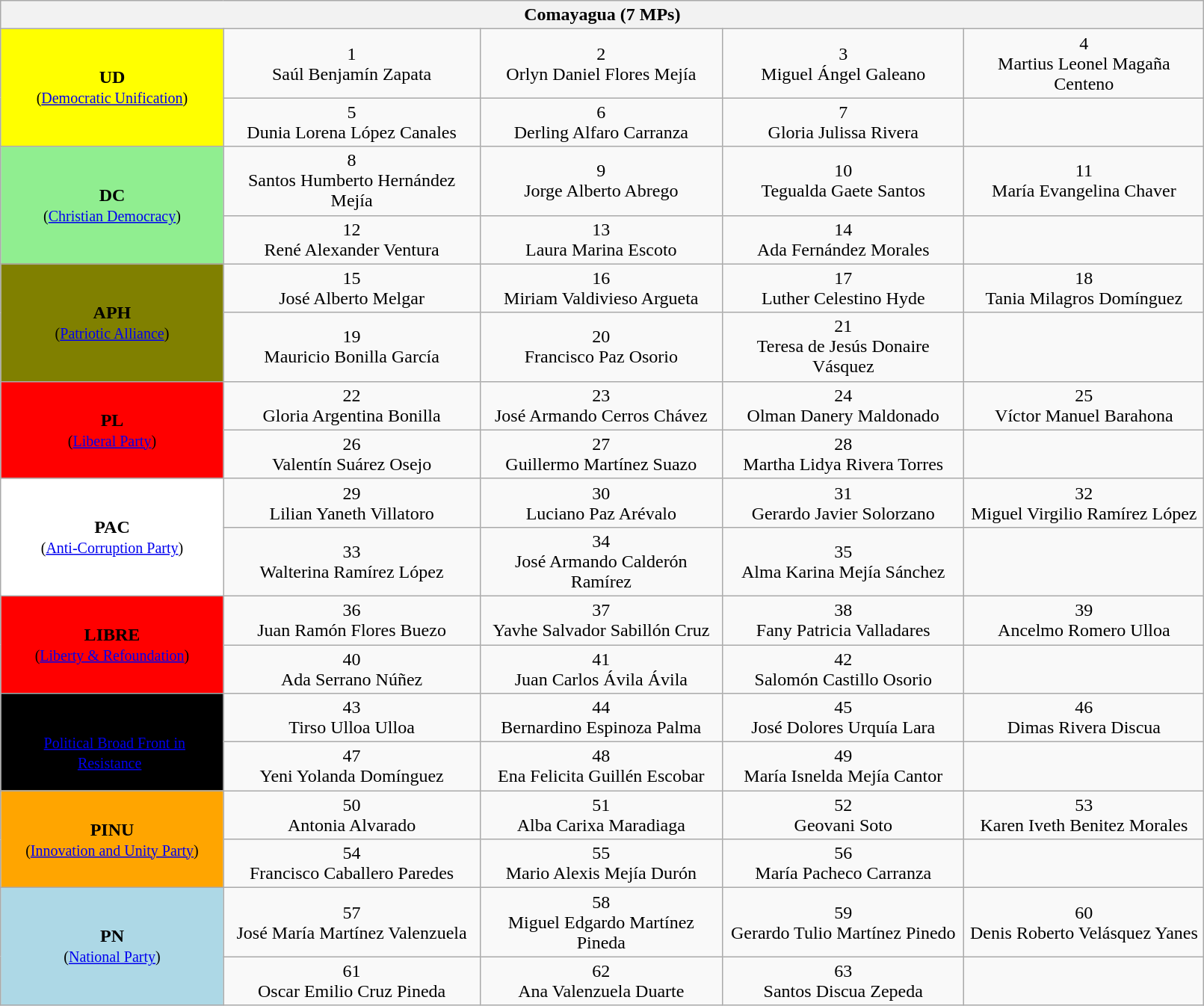<table class="wikitable" align="center" style="width: 85%">
<tr>
<th colspan=24>Comayagua (7 MPs)</th>
</tr>
<tr align="center">
<td bgcolor="yellow" rowspan=2><span><span><strong>UD</strong></span></span><br><small>(<a href='#'>Democratic Unification</a>)</small></td>
<td>1<br>Saúl Benjamín Zapata</td>
<td>2<br>Orlyn Daniel Flores Mejía</td>
<td>3<br>Miguel Ángel Galeano</td>
<td>4<br>Martius Leonel Magaña Centeno</td>
</tr>
<tr align="center">
<td>5<br>Dunia Lorena López Canales</td>
<td>6<br>Derling Alfaro Carranza</td>
<td>7<br>Gloria Julissa Rivera</td>
</tr>
<tr align="center">
<td bgcolor="lightgreen" rowspan=2><span><span><strong>DC</strong></span></span><br><small>(<a href='#'>Christian Democracy</a>)</small></td>
<td>8<br>Santos Humberto Hernández Mejía</td>
<td>9<br>Jorge Alberto Abrego</td>
<td>10<br>Tegualda Gaete Santos</td>
<td>11<br>María Evangelina Chaver</td>
</tr>
<tr align="center">
<td>12<br>René Alexander Ventura</td>
<td>13<br>Laura Marina Escoto</td>
<td>14<br>Ada Fernández Morales</td>
</tr>
<tr align="center">
<td bgcolor="olive" rowspan=2><span><span><strong>APH</strong></span></span><br><small>(<a href='#'>Patriotic Alliance</a>)</small></td>
<td>15<br>José Alberto Melgar</td>
<td>16<br>Miriam Valdivieso Argueta</td>
<td>17<br>Luther Celestino Hyde</td>
<td>18<br>Tania Milagros Domínguez</td>
</tr>
<tr align="center">
<td>19<br>Mauricio Bonilla García</td>
<td>20<br>Francisco Paz Osorio</td>
<td>21<br>Teresa de Jesús Donaire Vásquez</td>
</tr>
<tr align="center">
<td bgcolor="red" rowspan=2><span><span><strong>PL</strong></span></span><br><small>(<a href='#'>Liberal Party</a>)</small></td>
<td>22<br>Gloria Argentina Bonilla</td>
<td>23<br>José Armando Cerros Chávez</td>
<td>24<br>Olman Danery Maldonado</td>
<td>25<br>Víctor Manuel Barahona</td>
</tr>
<tr align="center">
<td>26<br>Valentín Suárez Osejo</td>
<td>27<br>Guillermo Martínez Suazo</td>
<td>28<br>Martha Lidya Rivera Torres</td>
</tr>
<tr align="center">
<td bgcolor="white" rowspan=2><span><span><strong>PAC</strong></span></span><br><small>(<a href='#'>Anti-Corruption Party</a>)</small></td>
<td>29<br>Lilian Yaneth Villatoro</td>
<td>30<br>Luciano Paz Arévalo</td>
<td>31<br>Gerardo Javier Solorzano</td>
<td>32<br>Miguel Virgilio Ramírez López</td>
</tr>
<tr align="center">
<td>33<br>Walterina Ramírez López</td>
<td>34<br>José Armando Calderón Ramírez</td>
<td>35<br>Alma Karina Mejía Sánchez</td>
</tr>
<tr align="center">
<td bgcolor="red" rowspan=2><span><span><strong>LIBRE</strong></span></span><br><small>(<a href='#'>Liberty & Refoundation</a>)</small></td>
<td>36<br>Juan Ramón Flores Buezo</td>
<td>37<br>Yavhe Salvador Sabillón Cruz</td>
<td>38<br>Fany Patricia Valladares</td>
<td>39<br>Ancelmo Romero Ulloa</td>
</tr>
<tr align="center">
<td>40<br>Ada Serrano Núñez</td>
<td>41<br>Juan Carlos Ávila Ávila</td>
<td>42<br>Salomón Castillo Osorio</td>
</tr>
<tr align="center">
<td bgcolor="black" rowspan=2><span><span><strong>FAPER</strong></span></span><br><small>(<a href='#'>Political Broad Front in Resistance</a>)</small></td>
<td>43<br>Tirso Ulloa Ulloa</td>
<td>44<br>Bernardino Espinoza Palma</td>
<td>45<br>José Dolores Urquía Lara</td>
<td>46<br>Dimas Rivera Discua</td>
</tr>
<tr align="center">
<td>47<br>Yeni Yolanda Domínguez</td>
<td>48<br>Ena Felicita Guillén Escobar</td>
<td>49<br>María Isnelda Mejía Cantor</td>
</tr>
<tr align="center">
<td bgcolor="orange" rowspan=2><span><span><strong>PINU</strong></span></span><br><small>(<a href='#'>Innovation and Unity Party</a>)</small></td>
<td>50<br>Antonia Alvarado</td>
<td>51<br>Alba Carixa Maradiaga</td>
<td>52<br>Geovani Soto</td>
<td>53<br>Karen Iveth Benitez Morales</td>
</tr>
<tr align="center">
<td>54<br>Francisco Caballero Paredes</td>
<td>55<br>Mario Alexis Mejía Durón</td>
<td>56<br>María Pacheco Carranza</td>
</tr>
<tr align="center">
<td bgcolor="lightblue" rowspan=2><span><span><strong>PN</strong></span></span><br><small>(<a href='#'>National Party</a>)</small></td>
<td>57<br>José María Martínez Valenzuela</td>
<td>58<br>Miguel Edgardo Martínez Pineda</td>
<td>59<br>Gerardo Tulio Martínez Pinedo</td>
<td>60<br>Denis Roberto Velásquez Yanes</td>
</tr>
<tr align="center">
<td>61<br>Oscar Emilio Cruz Pineda</td>
<td>62<br>Ana Valenzuela Duarte</td>
<td>63<br>Santos Discua Zepeda</td>
</tr>
</table>
